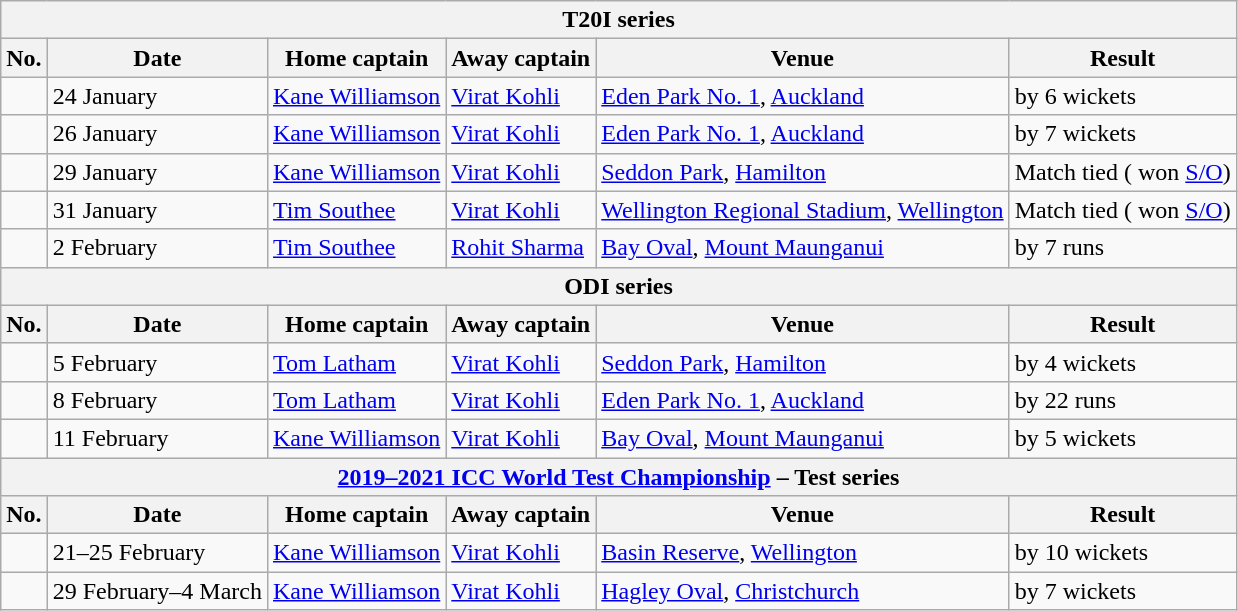<table class="wikitable">
<tr>
<th colspan="9">T20I series</th>
</tr>
<tr>
<th>No.</th>
<th>Date</th>
<th>Home captain</th>
<th>Away captain</th>
<th>Venue</th>
<th>Result</th>
</tr>
<tr>
<td></td>
<td>24 January</td>
<td><a href='#'>Kane Williamson</a></td>
<td><a href='#'>Virat Kohli</a></td>
<td><a href='#'>Eden Park No. 1</a>, <a href='#'>Auckland</a></td>
<td> by 6 wickets</td>
</tr>
<tr>
<td></td>
<td>26 January</td>
<td><a href='#'>Kane Williamson</a></td>
<td><a href='#'>Virat Kohli</a></td>
<td><a href='#'>Eden Park No. 1</a>, <a href='#'>Auckland</a></td>
<td> by 7 wickets</td>
</tr>
<tr>
<td></td>
<td>29 January</td>
<td><a href='#'>Kane Williamson</a></td>
<td><a href='#'>Virat Kohli</a></td>
<td><a href='#'>Seddon Park</a>, <a href='#'>Hamilton</a></td>
<td>Match tied ( won <a href='#'>S/O</a>)</td>
</tr>
<tr>
<td></td>
<td>31 January</td>
<td><a href='#'>Tim Southee</a></td>
<td><a href='#'>Virat Kohli</a></td>
<td><a href='#'>Wellington Regional Stadium</a>, <a href='#'>Wellington</a></td>
<td>Match tied ( won <a href='#'>S/O</a>)</td>
</tr>
<tr>
<td></td>
<td>2 February</td>
<td><a href='#'>Tim Southee</a></td>
<td><a href='#'>Rohit Sharma</a></td>
<td><a href='#'>Bay Oval</a>,  <a href='#'>Mount Maunganui</a></td>
<td> by 7 runs</td>
</tr>
<tr>
<th colspan="9">ODI series</th>
</tr>
<tr>
<th>No.</th>
<th>Date</th>
<th>Home captain</th>
<th>Away captain</th>
<th>Venue</th>
<th>Result</th>
</tr>
<tr>
<td></td>
<td>5 February</td>
<td><a href='#'>Tom Latham</a></td>
<td><a href='#'>Virat Kohli</a></td>
<td><a href='#'>Seddon Park</a>, <a href='#'>Hamilton</a></td>
<td> by 4 wickets</td>
</tr>
<tr>
<td></td>
<td>8 February</td>
<td><a href='#'>Tom Latham</a></td>
<td><a href='#'>Virat Kohli</a></td>
<td><a href='#'>Eden Park No. 1</a>, <a href='#'>Auckland</a></td>
<td> by 22 runs</td>
</tr>
<tr>
<td></td>
<td>11 February</td>
<td><a href='#'>Kane Williamson</a></td>
<td><a href='#'>Virat Kohli</a></td>
<td><a href='#'>Bay Oval</a>,  <a href='#'>Mount Maunganui</a></td>
<td> by 5 wickets</td>
</tr>
<tr>
<th colspan="9"><a href='#'>2019–2021 ICC World Test Championship</a> – Test series</th>
</tr>
<tr>
<th>No.</th>
<th>Date</th>
<th>Home captain</th>
<th>Away captain</th>
<th>Venue</th>
<th>Result</th>
</tr>
<tr>
<td></td>
<td>21–25 February</td>
<td><a href='#'>Kane Williamson</a></td>
<td><a href='#'>Virat Kohli</a></td>
<td><a href='#'>Basin Reserve</a>, <a href='#'>Wellington</a></td>
<td> by 10 wickets</td>
</tr>
<tr>
<td></td>
<td>29 February–4 March</td>
<td><a href='#'>Kane Williamson</a></td>
<td><a href='#'>Virat Kohli</a></td>
<td><a href='#'>Hagley Oval</a>, <a href='#'>Christchurch</a></td>
<td> by 7 wickets</td>
</tr>
</table>
